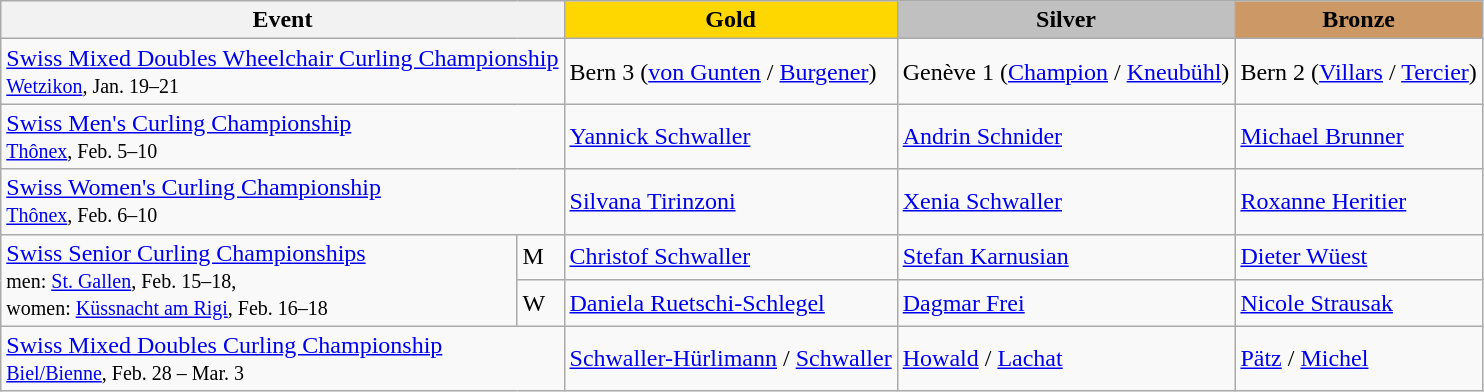<table class="wikitable">
<tr>
<th colspan="2">Event</th>
<th style="background:gold">Gold</th>
<th style="background:silver">Silver</th>
<th style="background:#cc9966">Bronze</th>
</tr>
<tr>
<td colspan="2"><a href='#'>Swiss Mixed Doubles Wheelchair Curling Championship</a> <br> <small><a href='#'>Wetzikon</a>, Jan. 19–21</small></td>
<td> Bern 3 (<a href='#'>von Gunten</a> / <a href='#'>Burgener</a>)</td>
<td> Genève 1 (<a href='#'>Champion</a> / <a href='#'>Kneubühl</a>)</td>
<td> Bern 2 (<a href='#'>Villars</a> / <a href='#'>Tercier</a>)</td>
</tr>
<tr>
<td colspan="2"><a href='#'>Swiss Men's Curling Championship</a> <br> <small><a href='#'>Thônex</a>, Feb. 5–10</small></td>
<td> <a href='#'>Yannick Schwaller</a></td>
<td> <a href='#'>Andrin Schnider</a></td>
<td> <a href='#'>Michael Brunner</a></td>
</tr>
<tr>
<td colspan="2"><a href='#'>Swiss Women's Curling Championship</a> <br> <small><a href='#'>Thônex</a>, Feb. 6–10</small></td>
<td> <a href='#'>Silvana Tirinzoni</a></td>
<td> <a href='#'>Xenia Schwaller</a></td>
<td> <a href='#'>Roxanne Heritier</a></td>
</tr>
<tr>
<td rowspan="2"><a href='#'>Swiss Senior Curling Championships</a> <br> <small>men: <a href='#'>St. Gallen</a>, Feb. 15–18,<br>women: <a href='#'>Küssnacht am Rigi</a>, Feb. 16–18</small></td>
<td>M</td>
<td> <a href='#'>Christof Schwaller</a></td>
<td> <a href='#'>Stefan Karnusian</a></td>
<td> <a href='#'>Dieter Wüest</a></td>
</tr>
<tr>
<td>W</td>
<td> <a href='#'>Daniela Ruetschi-Schlegel</a></td>
<td> <a href='#'>Dagmar Frei</a></td>
<td> <a href='#'>Nicole Strausak</a></td>
</tr>
<tr>
<td colspan="2"><a href='#'>Swiss Mixed Doubles Curling Championship</a> <br> <small><a href='#'>Biel/Bienne</a>, Feb. 28 – Mar. 3</small></td>
<td> <a href='#'>Schwaller-Hürlimann</a> / <a href='#'>Schwaller</a></td>
<td> <a href='#'>Howald</a> / <a href='#'>Lachat</a></td>
<td> <a href='#'>Pätz</a> / <a href='#'>Michel</a></td>
</tr>
</table>
